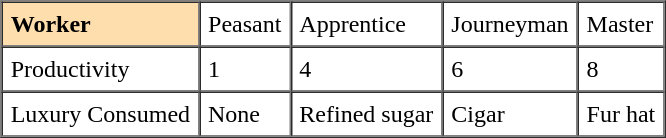<table border="1" cellpadding="5" cellspacing="0" style="margin:auto;">
<tr>
<td style="background:#ffdead;"><strong>Worker</strong></td>
<td>Peasant</td>
<td>Apprentice</td>
<td>Journeyman</td>
<td>Master</td>
</tr>
<tr>
<td>Productivity</td>
<td>1</td>
<td>4</td>
<td>6</td>
<td>8</td>
</tr>
<tr>
<td>Luxury Consumed</td>
<td>None</td>
<td>Refined sugar</td>
<td>Cigar</td>
<td>Fur hat</td>
</tr>
</table>
